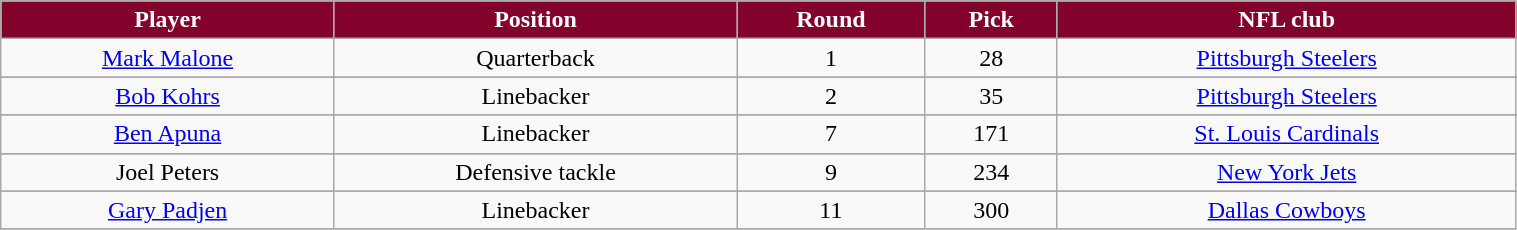<table class="wikitable" width="80%">
<tr align="center"  style="background:#82022c;color:#FFFFFF;">
<td><strong>Player</strong></td>
<td><strong>Position</strong></td>
<td><strong>Round</strong></td>
<td><strong>Pick</strong></td>
<td><strong>NFL club</strong></td>
</tr>
<tr align="center" bgcolor="">
<td><a href='#'>Mark Malone</a></td>
<td>Quarterback</td>
<td>1</td>
<td>28</td>
<td><a href='#'>Pittsburgh Steelers</a></td>
</tr>
<tr align="center" bgcolor="">
</tr>
<tr align="center" bgcolor="">
<td><a href='#'>Bob Kohrs</a></td>
<td>Linebacker</td>
<td>2</td>
<td>35</td>
<td><a href='#'>Pittsburgh Steelers</a></td>
</tr>
<tr align="center" bgcolor="">
</tr>
<tr align="center" bgcolor="">
<td><a href='#'>Ben Apuna</a></td>
<td>Linebacker</td>
<td>7</td>
<td>171</td>
<td><a href='#'>St. Louis Cardinals</a></td>
</tr>
<tr align="center" bgcolor="">
</tr>
<tr align="center" bgcolor="">
<td>Joel Peters</td>
<td>Defensive tackle</td>
<td>9</td>
<td>234</td>
<td><a href='#'>New York Jets</a></td>
</tr>
<tr align="center" bgcolor="">
</tr>
<tr align="center" bgcolor="">
<td><a href='#'>Gary Padjen</a></td>
<td>Linebacker</td>
<td>11</td>
<td>300</td>
<td><a href='#'>Dallas Cowboys</a></td>
</tr>
<tr align="center" bgcolor="">
</tr>
</table>
